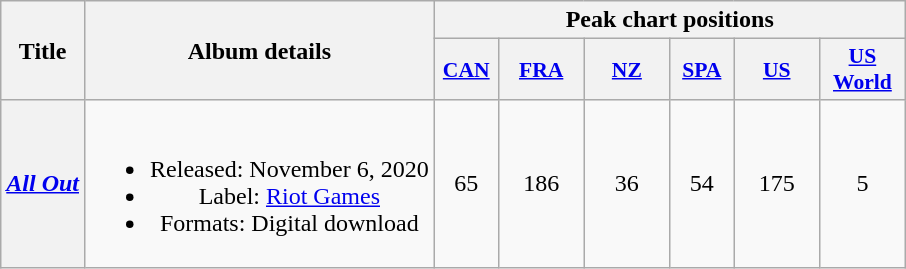<table class="wikitable plainrowheaders" style="text-align:center;">
<tr>
<th scope="col" rowspan="2">Title</th>
<th scope="col" rowspan="2">Album details</th>
<th scope="col" colspan="6">Peak chart positions</th>
</tr>
<tr>
<th scope="col" style="width:2.5em;font-size:90%;"><a href='#'>CAN</a><br></th>
<th scope="col" style="width:3.5em;font-size:90%;"><a href='#'>FRA</a><br></th>
<th scope="col" style="width:3.5em;font-size:90%;"><a href='#'>NZ</a><br></th>
<th scope="col" style="width:2.5em;font-size:90%;"><a href='#'>SPA</a><br></th>
<th scope="col" style="width:3.5em;font-size:90%;"><a href='#'>US</a> <br></th>
<th scope="col" style="width:3.5em;font-size:90%;"><a href='#'>US<br>World</a><br></th>
</tr>
<tr>
<th scope="row"><em><a href='#'>All Out</a></em></th>
<td><br><ul><li>Released: November 6, 2020</li><li>Label: <a href='#'>Riot Games</a></li><li>Formats: Digital download</li></ul></td>
<td>65</td>
<td>186</td>
<td>36</td>
<td>54</td>
<td>175</td>
<td>5</td>
</tr>
</table>
